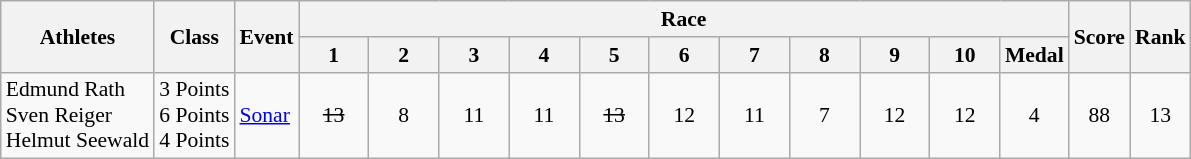<table class=wikitable style="font-size:90%">
<tr>
<th rowspan="2">Athletes</th>
<th rowspan="2">Class</th>
<th rowspan="2">Event</th>
<th colspan="11">Race</th>
<th rowspan="2">Score</th>
<th rowspan="2">Rank</th>
</tr>
<tr>
<th width="40">1</th>
<th width="40">2</th>
<th width="40">3</th>
<th width="40">4</th>
<th width="40">5</th>
<th width="40">6</th>
<th width="40">7</th>
<th width="40">8</th>
<th width="40">9</th>
<th width="40">10</th>
<th>Medal</th>
</tr>
<tr>
<td>Edmund Rath<br>Sven Reiger<br>Helmut Seewald</td>
<td align="center">3 Points<br>6 Points<br>4 Points</td>
<td><a href='#'>Sonar</a></td>
<td align="center"><s>13</s></td>
<td align="center">8</td>
<td align="center">11</td>
<td align="center">11</td>
<td align="center"><s>13</s></td>
<td align="center">12</td>
<td align="center">11</td>
<td align="center">7</td>
<td align="center">12</td>
<td align="center">12</td>
<td align="center">4</td>
<td align="center">88</td>
<td align="center">13</td>
</tr>
</table>
